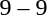<table style="text-align:center">
<tr>
<th width=200></th>
<th width=100></th>
<th width=200></th>
</tr>
<tr>
<td align=right><strong></strong></td>
<td>9 – 9</td>
<td align=left><strong></strong></td>
</tr>
</table>
